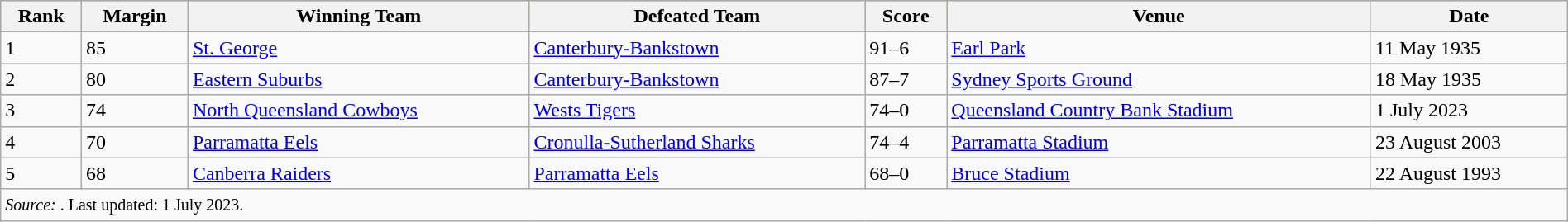<table class="wikitable" style="width:100%">
<tr style="background:#bdb76b;">
<th>Rank</th>
<th>Margin</th>
<th>Winning Team</th>
<th>Defeated Team</th>
<th>Score</th>
<th>Venue</th>
<th>Date</th>
</tr>
<tr>
<td>1</td>
<td>85</td>
<td><a href='#'>St. George</a></td>
<td><a href='#'>Canterbury-Bankstown</a></td>
<td>91–6</td>
<td><a href='#'>Earl Park</a></td>
<td>11 May 1935</td>
</tr>
<tr>
<td>2</td>
<td>80</td>
<td><a href='#'>Eastern Suburbs</a></td>
<td><a href='#'>Canterbury-Bankstown</a></td>
<td>87–7</td>
<td><a href='#'>Sydney Sports Ground</a></td>
<td>18 May 1935</td>
</tr>
<tr>
<td>3</td>
<td>74</td>
<td><a href='#'>North Queensland Cowboys</a></td>
<td><a href='#'>Wests Tigers</a></td>
<td>74–0</td>
<td><a href='#'>Queensland Country Bank Stadium</a></td>
<td>1 July 2023</td>
</tr>
<tr>
<td>4</td>
<td>70</td>
<td><a href='#'>Parramatta Eels</a></td>
<td><a href='#'>Cronulla-Sutherland Sharks</a></td>
<td>74–4</td>
<td><a href='#'>Parramatta Stadium</a></td>
<td>23 August 2003</td>
</tr>
<tr>
<td>5</td>
<td>68</td>
<td><a href='#'>Canberra Raiders</a></td>
<td><a href='#'>Parramatta Eels</a></td>
<td>68–0</td>
<td><a href='#'>Bruce Stadium</a></td>
<td>22 August 1993</td>
</tr>
<tr>
<td colspan=7><small><em>Source: </em>. Last updated: 1 July 2023.</small></td>
</tr>
</table>
